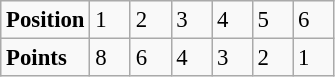<table class="wikitable" style="font-size: 95%;">
<tr>
<td><strong>Position</strong></td>
<td width=20>1</td>
<td width=20>2</td>
<td width=20>3</td>
<td width=20>4</td>
<td width=20>5</td>
<td width=20>6</td>
</tr>
<tr>
<td><strong>Points</strong></td>
<td>8</td>
<td>6</td>
<td>4</td>
<td>3</td>
<td>2</td>
<td>1</td>
</tr>
</table>
